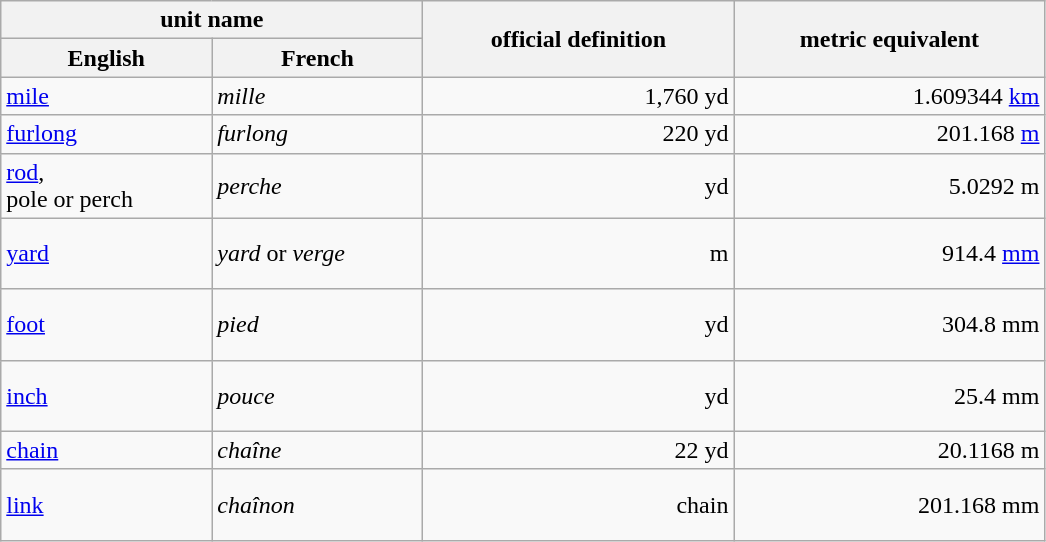<table class="wikitable">
<tr>
<th colspan=2>unit name</th>
<th style="width:150pt;" rowspan="2">official definition</th>
<th style="width:150pt;" rowspan="2">metric equivalent</th>
</tr>
<tr>
<th style="width:100pt;">English</th>
<th style="width:100pt;">French</th>
</tr>
<tr>
<td><a href='#'>mile</a></td>
<td><em>mille</em></td>
<td align=right>1,760 yd</td>
<td align=right>1.609344 <a href='#'>km</a></td>
</tr>
<tr>
<td><a href='#'>furlong</a></td>
<td><em>furlong</em></td>
<td align=right>220 yd</td>
<td align=right>201.168 <a href='#'>m</a></td>
</tr>
<tr>
<td><a href='#'>rod</a>,<br>pole or perch</td>
<td><em>perche</em></td>
<td align=right> yd</td>
<td align=right>5.0292 m</td>
</tr>
<tr>
<td><a href='#'>yard</a></td>
<td><em>yard</em> or <em>verge</em></td>
<td style="text-align:right; height:30pt;"> m</td>
<td align=right>914.4 <a href='#'>mm</a></td>
</tr>
<tr>
<td><a href='#'>foot</a></td>
<td><em>pied</em></td>
<td style="text-align:right; height:30pt;"> yd</td>
<td align=right>304.8 mm</td>
</tr>
<tr>
<td><a href='#'>inch</a></td>
<td><em>pouce</em></td>
<td style="text-align:right; height:30pt;"> yd</td>
<td align=right>25.4 mm</td>
</tr>
<tr>
<td><a href='#'>chain</a></td>
<td><em>chaîne</em></td>
<td align=right>22 yd</td>
<td align=right>20.1168 m</td>
</tr>
<tr>
<td><a href='#'>link</a></td>
<td><em>chaînon</em></td>
<td style="text-align:right; height:30pt;"> chain</td>
<td align=right>201.168 mm</td>
</tr>
</table>
